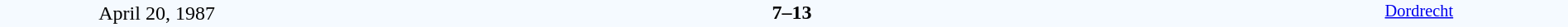<table style="width: 100%; background:#F5FAFF;" cellspacing="0">
<tr>
<td align=center rowspan=3 width=20%>April 20, 1987<br></td>
</tr>
<tr>
<td width=24% align=right></td>
<td align=center width=13%><strong>7–13</strong></td>
<td width=24%></td>
<td style=font-size:85% rowspan=3 valign=top align=center><a href='#'>Dordrecht</a></td>
</tr>
<tr style=font-size:85%>
<td align=right></td>
<td align=center></td>
<td></td>
</tr>
</table>
